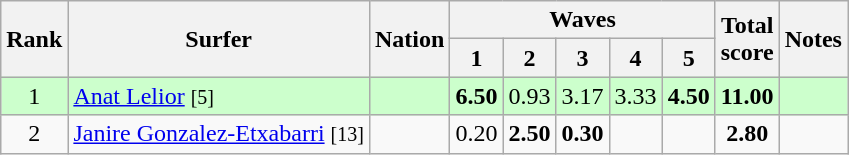<table class="wikitable sortable" style="text-align:center">
<tr>
<th rowspan=2>Rank</th>
<th rowspan=2>Surfer</th>
<th rowspan=2>Nation</th>
<th colspan=5>Waves</th>
<th rowspan=2>Total<br>score</th>
<th rowspan=2>Notes</th>
</tr>
<tr>
<th>1</th>
<th>2</th>
<th>3</th>
<th>4</th>
<th>5</th>
</tr>
<tr bgcolor=ccffcc>
<td>1</td>
<td align=left><a href='#'>Anat Lelior</a> <small>[5]</small></td>
<td align=left></td>
<td><strong>6.50</strong></td>
<td>0.93</td>
<td>3.17</td>
<td>3.33</td>
<td><strong>4.50</strong></td>
<td><strong>11.00</strong></td>
<td></td>
</tr>
<tr>
<td>2</td>
<td align=left><a href='#'>Janire Gonzalez-Etxabarri</a> <small>[13]</small></td>
<td align=left></td>
<td>0.20</td>
<td><strong>2.50</strong></td>
<td><strong>0.30</strong></td>
<td></td>
<td></td>
<td><strong>2.80</strong></td>
<td></td>
</tr>
</table>
